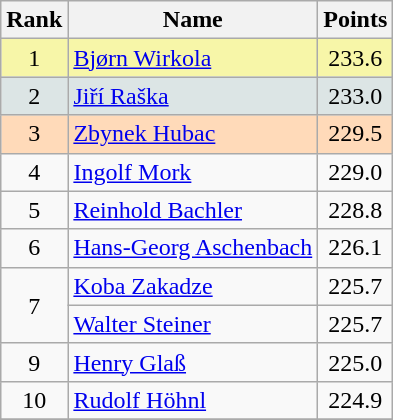<table class="wikitable sortable">
<tr>
<th align=Center>Rank</th>
<th>Name</th>
<th>Points</th>
</tr>
<tr style="background:#F7F6A8">
<td align=center>1</td>
<td> <a href='#'>Bjørn Wirkola</a></td>
<td align=center>233.6</td>
</tr>
<tr style="background: #DCE5E5;">
<td align=center>2</td>
<td> <a href='#'>Jiří Raška</a></td>
<td align=center>233.0</td>
</tr>
<tr style="background: #FFDAB9;">
<td align=center>3</td>
<td> <a href='#'>Zbynek Hubac</a></td>
<td align=center>229.5</td>
</tr>
<tr>
<td align=center>4</td>
<td> <a href='#'>Ingolf Mork</a></td>
<td align=center>229.0</td>
</tr>
<tr>
<td align=center>5</td>
<td> <a href='#'>Reinhold Bachler</a></td>
<td align=center>228.8</td>
</tr>
<tr>
<td align=center>6</td>
<td> <a href='#'>Hans-Georg Aschenbach</a></td>
<td align=center>226.1</td>
</tr>
<tr>
<td rowspan=2 align=center>7</td>
<td> <a href='#'>Koba Zakadze</a></td>
<td align=center>225.7</td>
</tr>
<tr>
<td> <a href='#'>Walter Steiner</a></td>
<td align=center>225.7</td>
</tr>
<tr>
<td align=center>9</td>
<td> <a href='#'>Henry Glaß</a></td>
<td align=center>225.0</td>
</tr>
<tr>
<td align=center>10</td>
<td> <a href='#'>Rudolf Höhnl</a></td>
<td align=center>224.9</td>
</tr>
<tr>
</tr>
</table>
